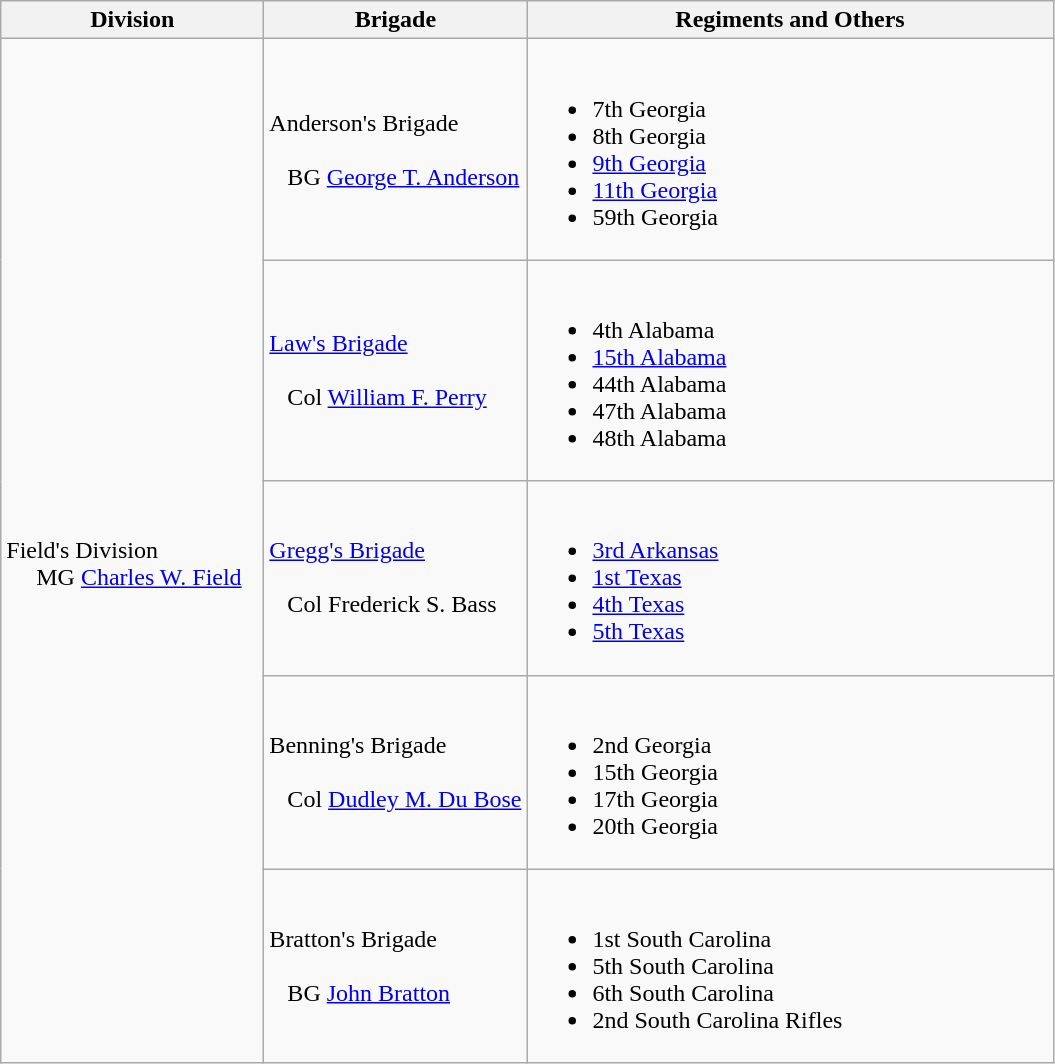<table class="wikitable">
<tr>
<th style="width:25%;">Division</th>
<th style="width:25%;">Brigade</th>
<th>Regiments and Others</th>
</tr>
<tr>
<td rowspan=5><br>Field's Division
<br>    
MG <a href='#'>Charles W. Field</a></td>
<td>Anderson's Brigade<br><br>  
BG <a href='#'>George T. Anderson</a></td>
<td><br><ul><li>7th Georgia</li><li>8th Georgia</li><li><a href='#'>9th Georgia</a></li><li><a href='#'>11th Georgia</a></li><li>59th Georgia</li></ul></td>
</tr>
<tr>
<td><a href='#'>Law's Brigade</a><br><br>  
Col <a href='#'>William F. Perry</a></td>
<td><br><ul><li>4th Alabama</li><li><a href='#'>15th Alabama</a></li><li>44th Alabama</li><li>47th Alabama</li><li>48th Alabama</li></ul></td>
</tr>
<tr>
<td><a href='#'>Gregg's Brigade</a><br><br>  
Col Frederick S. Bass</td>
<td><br><ul><li><a href='#'>3rd Arkansas</a></li><li><a href='#'>1st Texas</a></li><li><a href='#'>4th Texas</a></li><li><a href='#'>5th Texas</a></li></ul></td>
</tr>
<tr>
<td>Benning's Brigade<br><br>  
Col <a href='#'>Dudley M. Du Bose</a></td>
<td><br><ul><li>2nd Georgia</li><li>15th Georgia</li><li>17th Georgia</li><li>20th Georgia</li></ul></td>
</tr>
<tr>
<td>Bratton's Brigade<br><br>  
BG <a href='#'>John Bratton</a></td>
<td><br><ul><li>1st South Carolina</li><li>5th South Carolina</li><li>6th South Carolina</li><li>2nd South Carolina Rifles</li></ul></td>
</tr>
</table>
